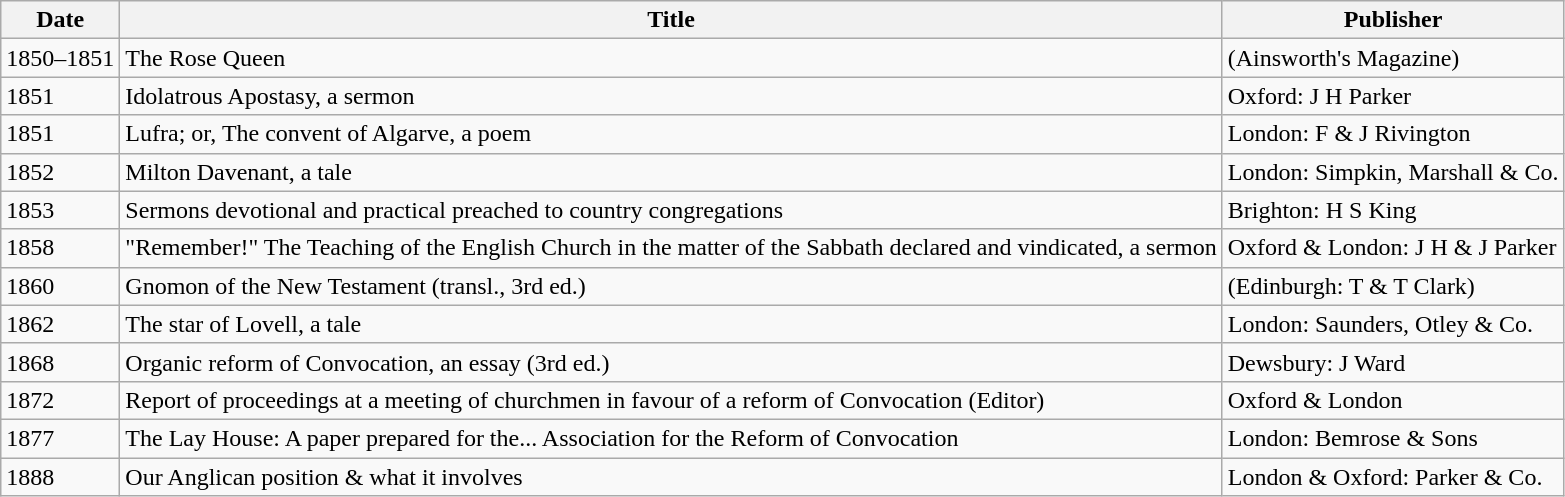<table class="wikitable">
<tr>
<th>Date</th>
<th>Title</th>
<th>Publisher</th>
</tr>
<tr>
<td>1850–1851</td>
<td>The Rose Queen</td>
<td>(Ainsworth's Magazine)</td>
</tr>
<tr>
<td>1851</td>
<td>Idolatrous Apostasy, a sermon</td>
<td>Oxford: J H Parker</td>
</tr>
<tr>
<td>1851</td>
<td>Lufra; or, The convent of Algarve, a poem</td>
<td>London: F & J Rivington</td>
</tr>
<tr>
<td>1852</td>
<td>Milton Davenant, a tale</td>
<td>London: Simpkin, Marshall & Co.</td>
</tr>
<tr>
<td>1853</td>
<td>Sermons devotional and practical preached to country congregations</td>
<td>Brighton: H S King</td>
</tr>
<tr>
<td>1858</td>
<td>"Remember!" The Teaching of the English Church in the matter of the Sabbath declared and vindicated, a sermon</td>
<td>Oxford & London: J H & J Parker</td>
</tr>
<tr>
<td>1860</td>
<td>Gnomon of the New Testament (transl., 3rd ed.)</td>
<td>(Edinburgh: T & T Clark)</td>
</tr>
<tr>
<td>1862</td>
<td>The star of Lovell, a tale</td>
<td>London: Saunders, Otley & Co.</td>
</tr>
<tr>
<td>1868</td>
<td>Organic reform of Convocation, an essay (3rd ed.)</td>
<td>Dewsbury: J Ward</td>
</tr>
<tr>
<td>1872</td>
<td>Report of proceedings at a meeting of churchmen in favour of a reform of Convocation (Editor)</td>
<td>Oxford & London</td>
</tr>
<tr>
<td>1877</td>
<td>The Lay House: A paper prepared for the... Association for the Reform of Convocation</td>
<td>London: Bemrose & Sons</td>
</tr>
<tr>
<td>1888</td>
<td>Our Anglican position & what it involves</td>
<td>London & Oxford: Parker & Co.</td>
</tr>
</table>
